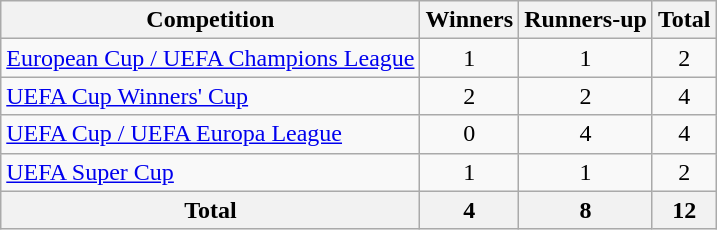<table class="wikitable sortable">
<tr>
<th>Competition</th>
<th>Winners</th>
<th>Runners-up</th>
<th>Total</th>
</tr>
<tr>
<td><a href='#'>European Cup / UEFA Champions League</a></td>
<td align=center>1</td>
<td align=center>1</td>
<td align=center>2</td>
</tr>
<tr>
<td><a href='#'>UEFA Cup Winners' Cup</a></td>
<td align=center>2</td>
<td align=center>2</td>
<td align=center>4</td>
</tr>
<tr>
<td><a href='#'>UEFA Cup / UEFA Europa League</a></td>
<td align=center>0</td>
<td align=center>4</td>
<td align=center>4</td>
</tr>
<tr>
<td><a href='#'>UEFA Super Cup</a></td>
<td align=center>1</td>
<td align=center>1</td>
<td align=center>2</td>
</tr>
<tr>
<th>Total</th>
<th>4</th>
<th>8</th>
<th>12</th>
</tr>
</table>
